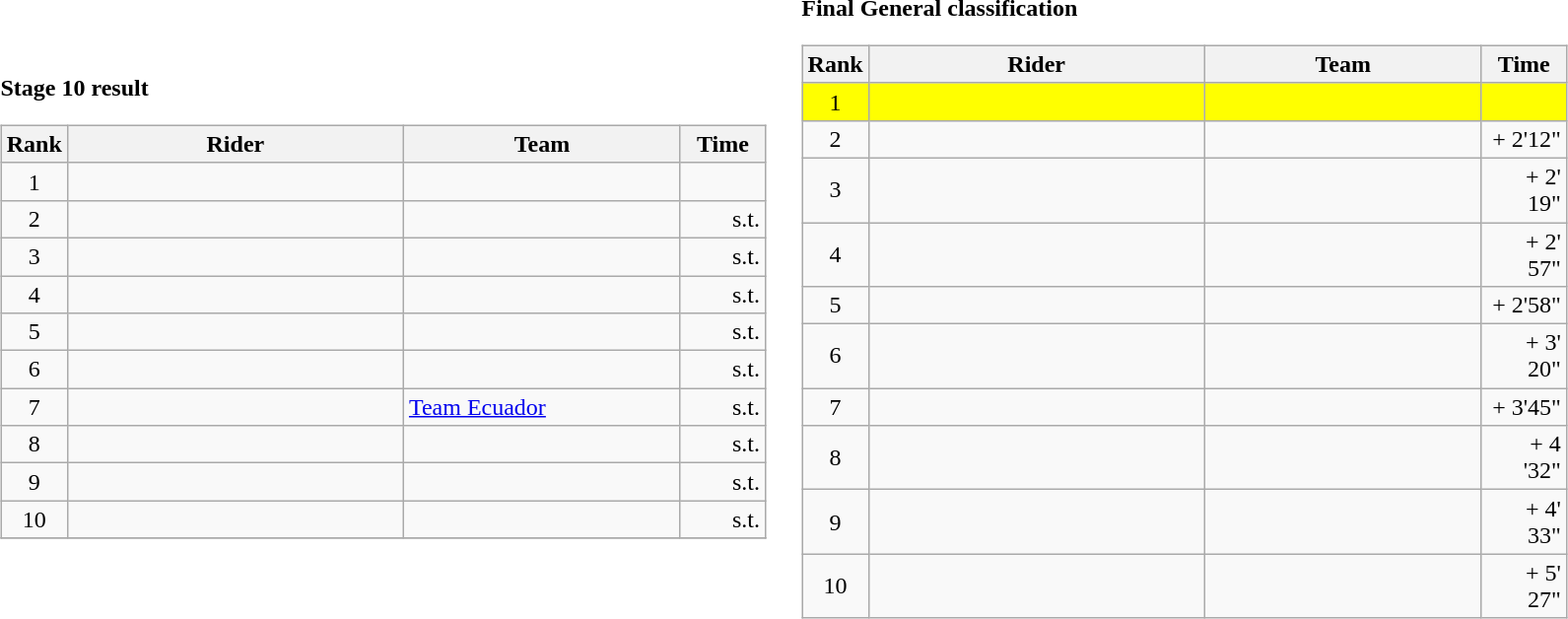<table>
<tr>
<td><strong>Stage 10 result</strong><br><table class="wikitable">
<tr>
<th width="8">Rank</th>
<th width="220">Rider</th>
<th width="180">Team</th>
<th width="50">Time</th>
</tr>
<tr>
<td style="text-align:center;">1</td>
<td></td>
<td></td>
<td align="right"></td>
</tr>
<tr>
<td style="text-align:center;">2</td>
<td></td>
<td></td>
<td align="right">s.t.</td>
</tr>
<tr>
<td style="text-align:center;">3</td>
<td></td>
<td></td>
<td align="right">s.t.</td>
</tr>
<tr>
<td style="text-align:center;">4</td>
<td></td>
<td></td>
<td align="right">s.t.</td>
</tr>
<tr>
<td style="text-align:center;">5</td>
<td></td>
<td></td>
<td align="right">s.t.</td>
</tr>
<tr>
<td style="text-align:center;">6</td>
<td></td>
<td></td>
<td align="right">s.t.</td>
</tr>
<tr>
<td style="text-align:center;">7</td>
<td></td>
<td><a href='#'>Team Ecuador</a></td>
<td align="right">s.t.</td>
</tr>
<tr>
<td style="text-align:center;">8</td>
<td></td>
<td></td>
<td align="right">s.t.</td>
</tr>
<tr>
<td style="text-align:center;">9</td>
<td></td>
<td></td>
<td align="right">s.t.</td>
</tr>
<tr>
<td style="text-align:center;">10</td>
<td></td>
<td></td>
<td align="right">s.t.</td>
</tr>
<tr>
</tr>
</table>
</td>
<td></td>
<td><strong>Final General classification</strong><br><table class="wikitable">
<tr>
<th width="8">Rank</th>
<th width="220">Rider</th>
<th width="180">Team</th>
<th width="50">Time</th>
</tr>
<tr bgcolor=Yellow>
<td style="text-align:center;">1</td>
<td> </td>
<td></td>
<td align="right"></td>
</tr>
<tr>
<td style="text-align:center;">2</td>
<td></td>
<td></td>
<td align="right">+ 2'12"</td>
</tr>
<tr>
<td style="text-align:center;">3</td>
<td></td>
<td></td>
<td align="right">+ 2' 19"</td>
</tr>
<tr>
<td style="text-align:center;">4</td>
<td></td>
<td></td>
<td align="right">+ 2' 57"</td>
</tr>
<tr>
<td style="text-align:center;">5</td>
<td></td>
<td></td>
<td align="right">+ 2'58"</td>
</tr>
<tr>
<td style="text-align:center;">6</td>
<td></td>
<td></td>
<td align="right">+ 3' 20"</td>
</tr>
<tr>
<td style="text-align:center;">7</td>
<td></td>
<td></td>
<td align="right">+ 3'45"</td>
</tr>
<tr>
<td style="text-align:center;">8</td>
<td></td>
<td></td>
<td align="right">+ 4 '32"</td>
</tr>
<tr>
<td style="text-align:center;">9</td>
<td></td>
<td></td>
<td align="right">+ 4' 33"</td>
</tr>
<tr>
<td style="text-align:center;">10</td>
<td></td>
<td></td>
<td align="right">+ 5' 27"</td>
</tr>
</table>
</td>
</tr>
</table>
